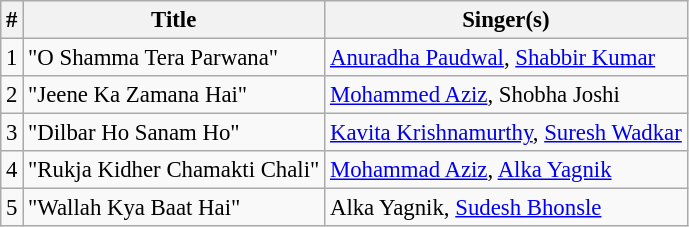<table class="wikitable" style="font-size:95%;">
<tr>
<th>#</th>
<th>Title</th>
<th>Singer(s)</th>
</tr>
<tr>
<td>1</td>
<td>"O Shamma Tera Parwana"</td>
<td><a href='#'>Anuradha Paudwal</a>, <a href='#'>Shabbir Kumar</a></td>
</tr>
<tr>
<td>2</td>
<td>"Jeene Ka Zamana Hai"</td>
<td><a href='#'>Mohammed Aziz</a>, Shobha Joshi</td>
</tr>
<tr>
<td>3</td>
<td>"Dilbar Ho Sanam Ho"</td>
<td><a href='#'>Kavita Krishnamurthy</a>, <a href='#'>Suresh Wadkar</a></td>
</tr>
<tr>
<td>4</td>
<td>"Rukja Kidher Chamakti Chali"</td>
<td><a href='#'>Mohammad Aziz</a>, <a href='#'>Alka Yagnik</a></td>
</tr>
<tr>
<td>5</td>
<td>"Wallah Kya Baat Hai"</td>
<td>Alka Yagnik, <a href='#'>Sudesh Bhonsle</a></td>
</tr>
</table>
